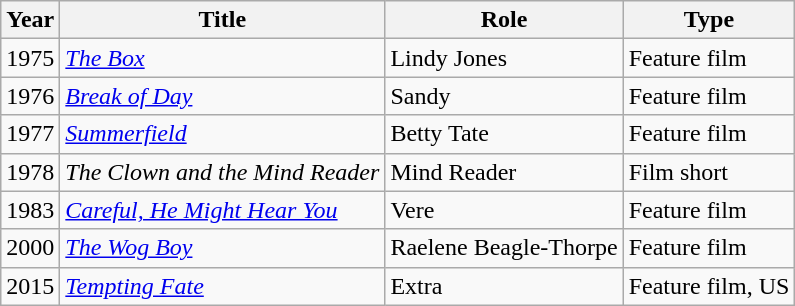<table class="wikitable">
<tr>
<th>Year</th>
<th>Title</th>
<th>Role</th>
<th>Type</th>
</tr>
<tr>
<td>1975</td>
<td><em><a href='#'>The Box</a></em></td>
<td>Lindy Jones</td>
<td>Feature film</td>
</tr>
<tr>
<td>1976</td>
<td><em><a href='#'>Break of Day</a></em></td>
<td>Sandy</td>
<td>Feature film</td>
</tr>
<tr>
<td>1977</td>
<td><em><a href='#'>Summerfield</a></em></td>
<td>Betty Tate</td>
<td>Feature film</td>
</tr>
<tr>
<td>1978</td>
<td><em>The Clown and the Mind Reader</em></td>
<td>Mind Reader</td>
<td>Film short</td>
</tr>
<tr>
<td>1983</td>
<td><em><a href='#'>Careful, He Might Hear You</a></em></td>
<td>Vere</td>
<td>Feature film</td>
</tr>
<tr>
<td>2000</td>
<td><em><a href='#'>The Wog Boy</a></em></td>
<td>Raelene Beagle-Thorpe</td>
<td>Feature film</td>
</tr>
<tr>
<td>2015</td>
<td><em><a href='#'>Tempting Fate</a></em></td>
<td>Extra</td>
<td>Feature film, US</td>
</tr>
</table>
